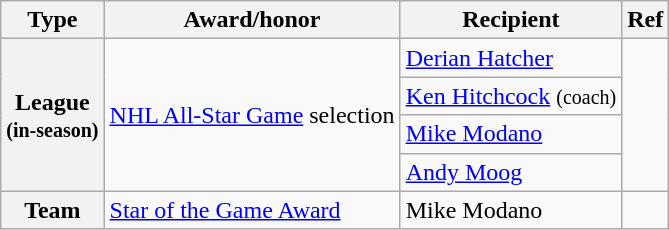<table class="wikitable">
<tr>
<th scope="col">Type</th>
<th scope="col">Award/honor</th>
<th scope="col">Recipient</th>
<th scope="col">Ref</th>
</tr>
<tr>
<th scope="row" rowspan=4>League<br><small>(in-season)</small></th>
<td rowspan=4><a href='#'>NHL All-Star Game</a> selection</td>
<td><a href='#'>Derian Hatcher</a></td>
<td rowspan=4></td>
</tr>
<tr>
<td><a href='#'>Ken Hitchcock</a> <small>(coach)</small></td>
</tr>
<tr>
<td><a href='#'>Mike Modano</a></td>
</tr>
<tr>
<td><a href='#'>Andy Moog</a></td>
</tr>
<tr>
<th scope="row">Team</th>
<td><a href='#'>Star of the Game Award</a></td>
<td>Mike Modano</td>
<td></td>
</tr>
</table>
